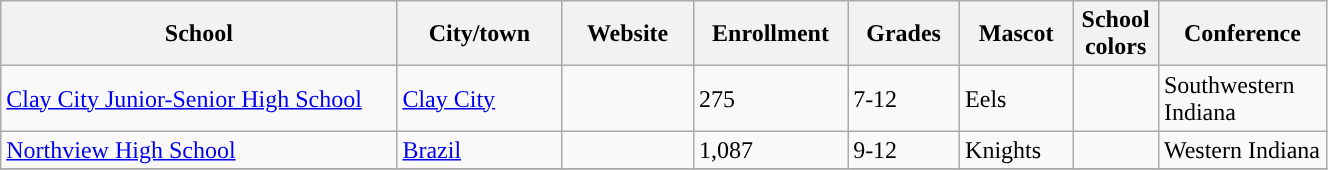<table class="wikitable sortable" width="70%">
<tr>
<th width="20%">School</th>
<th width="08%">City/town</th>
<th width="06%">Website</th>
<th width="04%">Enrollment</th>
<th width="04%">Grades</th>
<th width="04%">Mascot</th>
<th width=01%>School colors</th>
<th width="04%">Conference</th>
</tr>
<tr>
<td><a href='#'>Clay City Junior-Senior High School</a></td>
<td><a href='#'>Clay City</a></td>
<td></td>
<td>275</td>
<td>7-12</td>
<td>Eels</td>
<td> </td>
<td>Southwestern Indiana</td>
</tr>
<tr>
<td><a href='#'>Northview High School</a></td>
<td><a href='#'>Brazil</a></td>
<td></td>
<td>1,087</td>
<td>9-12</td>
<td>Knights</td>
<td>  </td>
<td>Western Indiana</td>
</tr>
<tr>
</tr>
</table>
